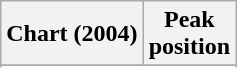<table class="wikitable sortable">
<tr>
<th>Chart (2004)</th>
<th>Peak<br>position</th>
</tr>
<tr>
</tr>
<tr>
</tr>
<tr>
</tr>
<tr>
</tr>
<tr>
</tr>
<tr>
</tr>
<tr>
</tr>
<tr>
</tr>
</table>
